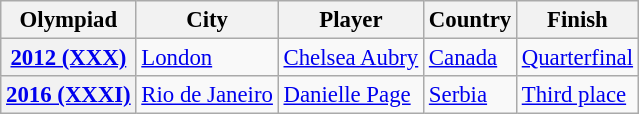<table class=wikitable style="font-size: 95%">
<tr>
<th>Olympiad</th>
<th>City</th>
<th>Player</th>
<th>Country</th>
<th>Finish</th>
</tr>
<tr>
<th><a href='#'>2012 (XXX)</a></th>
<td> <a href='#'>London</a></td>
<td><a href='#'>Chelsea Aubry</a></td>
<td> <a href='#'>Canada</a></td>
<td><a href='#'>Quarterfinal</a></td>
</tr>
<tr>
<th><a href='#'>2016 (XXXI)</a></th>
<td> <a href='#'>Rio de Janeiro</a></td>
<td><a href='#'>Danielle Page</a></td>
<td> <a href='#'>Serbia</a></td>
<td> <a href='#'>Third place</a></td>
</tr>
</table>
